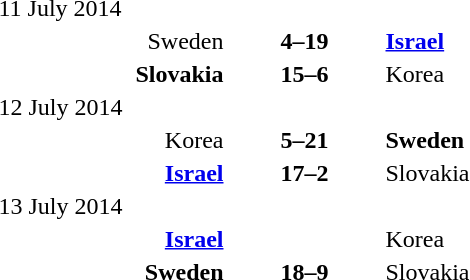<table>
<tr>
<th width=150></th>
<th width=100></th>
<th width=150></th>
</tr>
<tr>
<td>11 July 2014</td>
</tr>
<tr>
<td align=right>Sweden </td>
<td align=center><strong>4–19</strong></td>
<td> <strong><a href='#'>Israel</a></strong></td>
</tr>
<tr>
<td align=right><strong>Slovakia</strong> </td>
<td align=center><strong>15–6</strong></td>
<td> Korea</td>
</tr>
<tr>
<td>12 July 2014</td>
</tr>
<tr>
<td align=right>Korea </td>
<td align=center><strong>5–21</strong></td>
<td> <strong>Sweden</strong></td>
</tr>
<tr>
<td align=right><strong><a href='#'>Israel</a></strong> </td>
<td align=center><strong>17–2</strong></td>
<td> Slovakia</td>
</tr>
<tr>
<td>13 July 2014</td>
</tr>
<tr>
<td align=right><strong><a href='#'>Israel</a></strong> </td>
<td align=center></td>
<td> Korea</td>
</tr>
<tr>
<td align=right><strong>Sweden</strong> </td>
<td align=center><strong>18–9</strong></td>
<td> Slovakia</td>
</tr>
</table>
